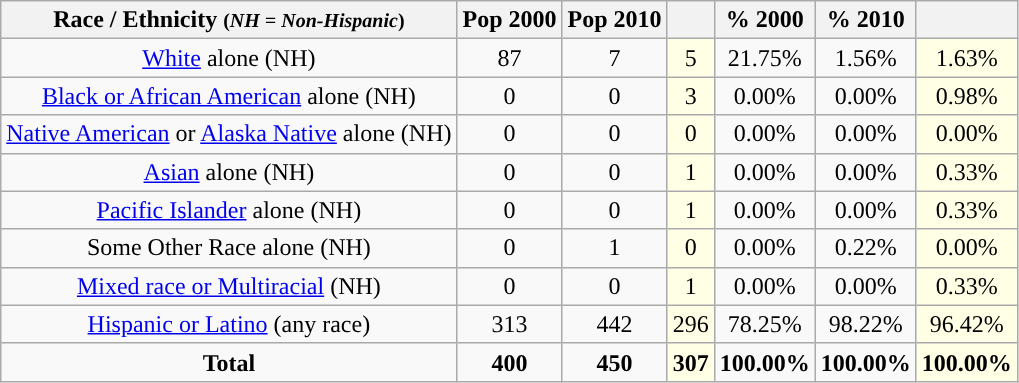<table class="wikitable" style="text-align:center;">
<tr>
<th>Race / Ethnicity <small>(<em>NH = Non-Hispanic</em>)</small></th>
<th>Pop 2000</th>
<th>Pop 2010</th>
<th></th>
<th>% 2000</th>
<th>% 2010</th>
<th></th>
</tr>
<tr>
<td><a href='#'>White</a> alone (NH)</td>
<td>87</td>
<td>7</td>
<td style='background: #ffffe6;'>5</td>
<td>21.75%</td>
<td>1.56%</td>
<td style='background: #ffffe6;'>1.63%</td>
</tr>
<tr>
<td><a href='#'>Black or African American</a> alone (NH)</td>
<td>0</td>
<td>0</td>
<td style='background: #ffffe6;'>3</td>
<td>0.00%</td>
<td>0.00%</td>
<td style='background: #ffffe6;'>0.98%</td>
</tr>
<tr>
<td><a href='#'>Native American</a> or <a href='#'>Alaska Native</a> alone (NH)</td>
<td>0</td>
<td>0</td>
<td style='background: #ffffe6;'>0</td>
<td>0.00%</td>
<td>0.00%</td>
<td style='background: #ffffe6;'>0.00%</td>
</tr>
<tr>
<td><a href='#'>Asian</a> alone (NH)</td>
<td>0</td>
<td>0</td>
<td style='background: #ffffe6;'>1</td>
<td>0.00%</td>
<td>0.00%</td>
<td style='background: #ffffe6;'>0.33%</td>
</tr>
<tr>
<td><a href='#'>Pacific Islander</a> alone (NH)</td>
<td>0</td>
<td>0</td>
<td style='background: #ffffe6;'>1</td>
<td>0.00%</td>
<td>0.00%</td>
<td style='background: #ffffe6;'>0.33%</td>
</tr>
<tr>
<td>Some Other Race alone (NH)</td>
<td>0</td>
<td>1</td>
<td style='background: #ffffe6;'>0</td>
<td>0.00%</td>
<td>0.22%</td>
<td style='background: #ffffe6;'>0.00%</td>
</tr>
<tr>
<td><a href='#'>Mixed race or Multiracial</a> (NH)</td>
<td>0</td>
<td>0</td>
<td style='background: #ffffe6;'>1</td>
<td>0.00%</td>
<td>0.00%</td>
<td style='background: #ffffe6;'>0.33%</td>
</tr>
<tr>
<td><a href='#'>Hispanic or Latino</a> (any race)</td>
<td>313</td>
<td>442</td>
<td style='background: #ffffe6;'>296</td>
<td>78.25%</td>
<td>98.22%</td>
<td style='background: #ffffe6;'>96.42%</td>
</tr>
<tr>
<td><strong>Total</strong></td>
<td><strong>400</strong></td>
<td><strong>450</strong></td>
<td style='background: #ffffe6;'><strong>307</strong></td>
<td><strong>100.00%</strong></td>
<td><strong>100.00%</strong></td>
<td style='background: #ffffe6;'><strong>100.00%</strong></td>
</tr>
</table>
